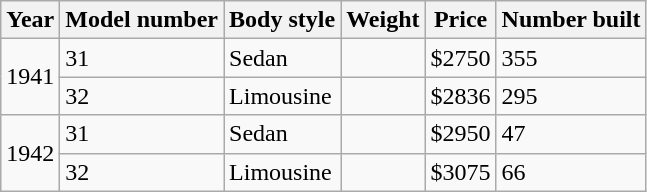<table class="wikitable">
<tr>
<th>Year</th>
<th>Model number</th>
<th>Body style</th>
<th>Weight</th>
<th>Price</th>
<th>Number built</th>
</tr>
<tr>
<td rowspan = 2>1941</td>
<td>31</td>
<td>Sedan</td>
<td></td>
<td>$2750</td>
<td>355</td>
</tr>
<tr>
<td>32</td>
<td>Limousine</td>
<td></td>
<td>$2836</td>
<td>295</td>
</tr>
<tr>
<td rowspan = 2>1942</td>
<td>31</td>
<td>Sedan</td>
<td></td>
<td>$2950</td>
<td>47</td>
</tr>
<tr>
<td>32</td>
<td>Limousine</td>
<td></td>
<td>$3075</td>
<td>66</td>
</tr>
</table>
